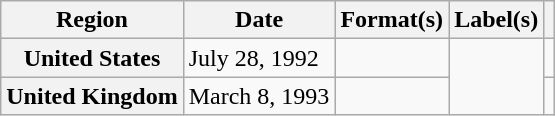<table class="wikitable plainrowheaders">
<tr>
<th scope="col">Region</th>
<th scope="col">Date</th>
<th scope="col">Format(s)</th>
<th scope="col">Label(s)</th>
<th scope="col"></th>
</tr>
<tr>
<th scope="row">United States</th>
<td>July 28, 1992</td>
<td></td>
<td rowspan="2"></td>
<td></td>
</tr>
<tr>
<th scope="row">United Kingdom</th>
<td>March 8, 1993</td>
<td></td>
<td></td>
</tr>
</table>
